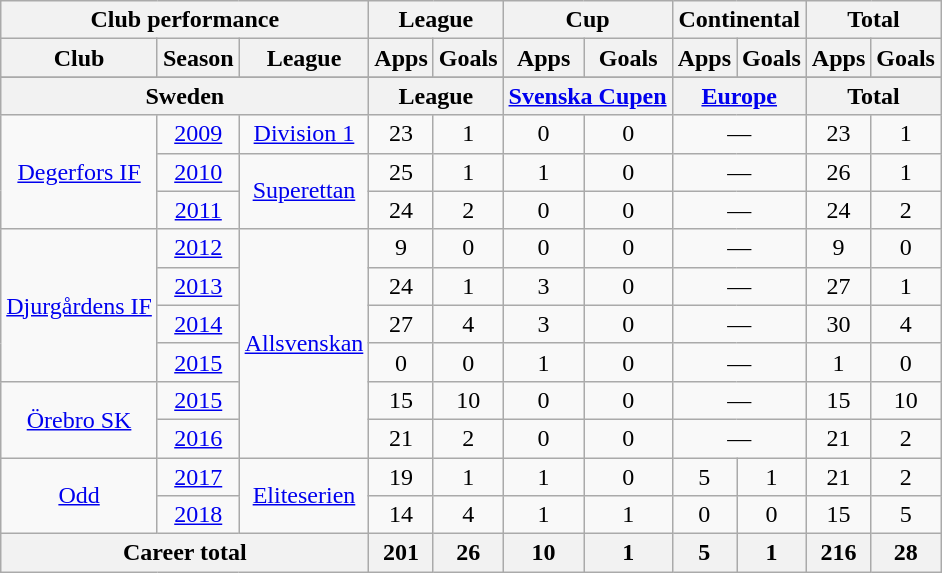<table class="wikitable" style="text-align:center">
<tr>
<th colspan="3">Club performance</th>
<th colspan=2>League</th>
<th colspan=2>Cup</th>
<th colspan=2>Continental</th>
<th colspan=2>Total</th>
</tr>
<tr>
<th>Club</th>
<th>Season</th>
<th>League</th>
<th>Apps</th>
<th>Goals</th>
<th>Apps</th>
<th>Goals</th>
<th>Apps</th>
<th>Goals</th>
<th>Apps</th>
<th>Goals</th>
</tr>
<tr>
</tr>
<tr>
<th colspan="3">Sweden</th>
<th colspan=2>League</th>
<th colspan=2><a href='#'>Svenska Cupen</a></th>
<th colspan=2><a href='#'>Europe</a></th>
<th colspan=2>Total</th>
</tr>
<tr>
<td rowspan="3"><a href='#'>Degerfors IF</a></td>
<td><a href='#'>2009</a></td>
<td><a href='#'>Division 1</a></td>
<td>23</td>
<td>1</td>
<td>0</td>
<td>0</td>
<td colspan="2">—</td>
<td>23</td>
<td>1</td>
</tr>
<tr>
<td><a href='#'>2010</a></td>
<td rowspan="2"><a href='#'>Superettan</a></td>
<td>25</td>
<td>1</td>
<td>1</td>
<td>0</td>
<td colspan="2">—</td>
<td>26</td>
<td>1</td>
</tr>
<tr>
<td><a href='#'>2011</a></td>
<td>24</td>
<td>2</td>
<td>0</td>
<td>0</td>
<td colspan="2">—</td>
<td>24</td>
<td>2</td>
</tr>
<tr>
<td rowspan="4"><a href='#'>Djurgårdens IF</a></td>
<td><a href='#'>2012</a></td>
<td rowspan="6"><a href='#'>Allsvenskan</a></td>
<td>9</td>
<td>0</td>
<td>0</td>
<td>0</td>
<td colspan="2">—</td>
<td>9</td>
<td>0</td>
</tr>
<tr>
<td><a href='#'>2013</a></td>
<td>24</td>
<td>1</td>
<td>3</td>
<td>0</td>
<td colspan="2">—</td>
<td>27</td>
<td>1</td>
</tr>
<tr>
<td><a href='#'>2014</a></td>
<td>27</td>
<td>4</td>
<td>3</td>
<td>0</td>
<td colspan="2">—</td>
<td>30</td>
<td>4</td>
</tr>
<tr>
<td><a href='#'>2015</a></td>
<td>0</td>
<td>0</td>
<td>1</td>
<td>0</td>
<td colspan="2">—</td>
<td>1</td>
<td>0</td>
</tr>
<tr>
<td rowspan="2"><a href='#'>Örebro SK</a></td>
<td><a href='#'>2015</a></td>
<td>15</td>
<td>10</td>
<td>0</td>
<td>0</td>
<td colspan="2">—</td>
<td>15</td>
<td>10</td>
</tr>
<tr>
<td><a href='#'>2016</a></td>
<td>21</td>
<td>2</td>
<td>0</td>
<td>0</td>
<td colspan="2">—</td>
<td>21</td>
<td>2</td>
</tr>
<tr>
<td rowspan="2"><a href='#'>Odd</a></td>
<td><a href='#'>2017</a></td>
<td rowspan="2"><a href='#'>Eliteserien</a></td>
<td>19</td>
<td>1</td>
<td>1</td>
<td>0</td>
<td>5</td>
<td>1</td>
<td>21</td>
<td>2</td>
</tr>
<tr>
<td><a href='#'>2018</a></td>
<td>14</td>
<td>4</td>
<td>1</td>
<td>1</td>
<td>0</td>
<td>0</td>
<td>15</td>
<td>5</td>
</tr>
<tr>
<th colspan="3">Career total</th>
<th>201</th>
<th>26</th>
<th>10</th>
<th>1</th>
<th>5</th>
<th>1</th>
<th>216</th>
<th>28</th>
</tr>
</table>
